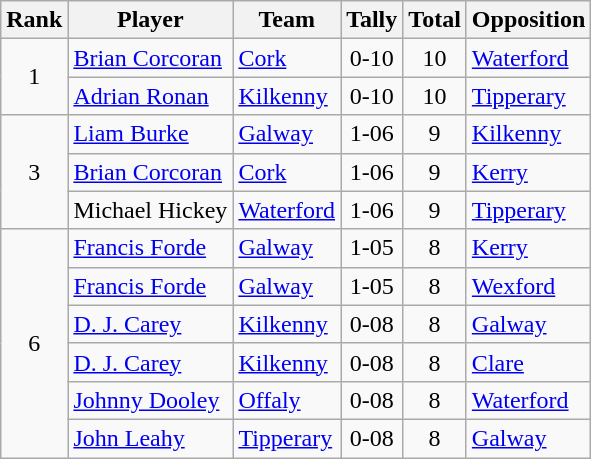<table class="wikitable">
<tr>
<th>Rank</th>
<th>Player</th>
<th>Team</th>
<th>Tally</th>
<th>Total</th>
<th>Opposition</th>
</tr>
<tr>
<td rowspan=2 align=center>1</td>
<td><a href='#'>Brian Corcoran</a></td>
<td><a href='#'>Cork</a></td>
<td align=center>0-10</td>
<td align=center>10</td>
<td><a href='#'>Waterford</a></td>
</tr>
<tr>
<td><a href='#'>Adrian Ronan</a></td>
<td><a href='#'>Kilkenny</a></td>
<td align=center>0-10</td>
<td align=center>10</td>
<td><a href='#'>Tipperary</a></td>
</tr>
<tr>
<td rowspan=3 align=center>3</td>
<td><a href='#'>Liam Burke</a></td>
<td><a href='#'>Galway</a></td>
<td align=center>1-06</td>
<td align=center>9</td>
<td><a href='#'>Kilkenny</a></td>
</tr>
<tr>
<td><a href='#'>Brian Corcoran</a></td>
<td><a href='#'>Cork</a></td>
<td align=center>1-06</td>
<td align=center>9</td>
<td><a href='#'>Kerry</a></td>
</tr>
<tr>
<td>Michael Hickey</td>
<td><a href='#'>Waterford</a></td>
<td align=center>1-06</td>
<td align=center>9</td>
<td><a href='#'>Tipperary</a></td>
</tr>
<tr>
<td rowspan=6 align=center>6</td>
<td><a href='#'>Francis Forde</a></td>
<td><a href='#'>Galway</a></td>
<td align=center>1-05</td>
<td align=center>8</td>
<td><a href='#'>Kerry</a></td>
</tr>
<tr>
<td><a href='#'>Francis Forde</a></td>
<td><a href='#'>Galway</a></td>
<td align=center>1-05</td>
<td align=center>8</td>
<td><a href='#'>Wexford</a></td>
</tr>
<tr>
<td><a href='#'>D. J. Carey</a></td>
<td><a href='#'>Kilkenny</a></td>
<td align=center>0-08</td>
<td align=center>8</td>
<td><a href='#'>Galway</a></td>
</tr>
<tr>
<td><a href='#'>D. J. Carey</a></td>
<td><a href='#'>Kilkenny</a></td>
<td align=center>0-08</td>
<td align=center>8</td>
<td><a href='#'>Clare</a></td>
</tr>
<tr>
<td><a href='#'>Johnny Dooley</a></td>
<td><a href='#'>Offaly</a></td>
<td align=center>0-08</td>
<td align=center>8</td>
<td><a href='#'>Waterford</a></td>
</tr>
<tr>
<td><a href='#'>John Leahy</a></td>
<td><a href='#'>Tipperary</a></td>
<td align=center>0-08</td>
<td align=center>8</td>
<td><a href='#'>Galway</a></td>
</tr>
</table>
